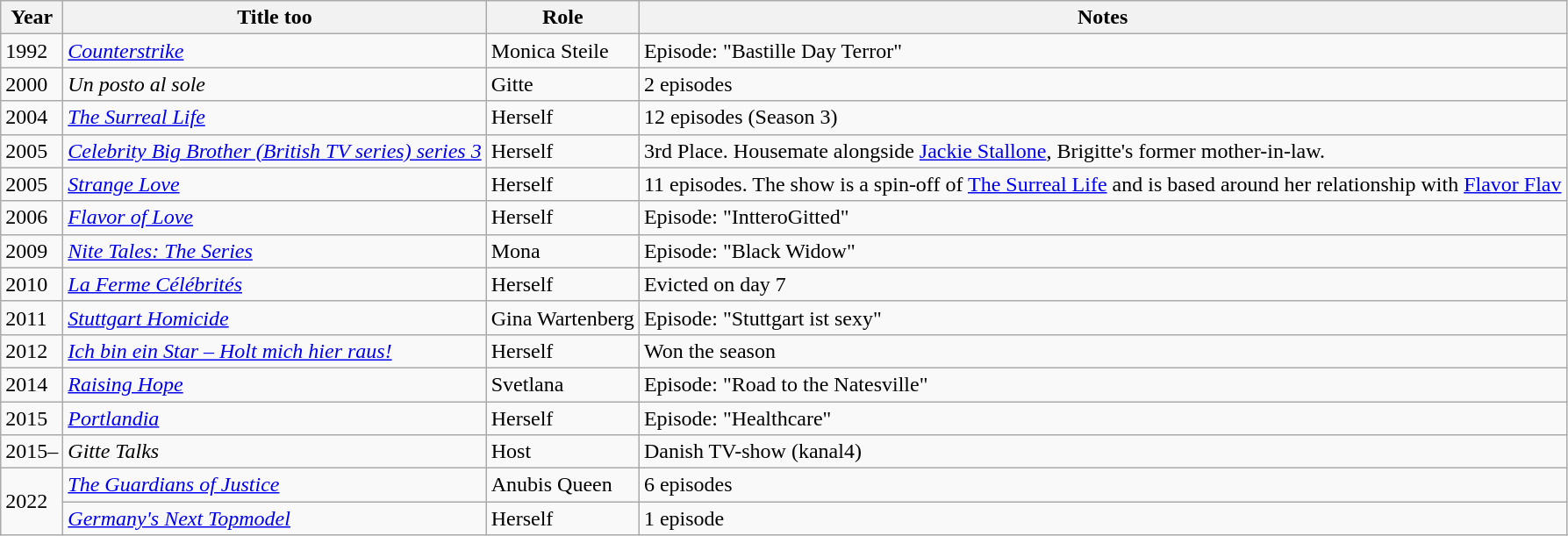<table class="wikitable sortable">
<tr>
<th>Year</th>
<th>Title too</th>
<th>Role</th>
<th>Notes</th>
</tr>
<tr flavor of love and surreal life 2005>
<td>1992</td>
<td><em><a href='#'>Counterstrike</a></em></td>
<td>Monica Steile</td>
<td>Episode: "Bastille Day Terror"</td>
</tr>
<tr>
<td>2000</td>
<td><em>Un posto al sole</em></td>
<td>Gitte</td>
<td>2 episodes</td>
</tr>
<tr>
<td>2004</td>
<td><em><a href='#'>The Surreal Life</a></em></td>
<td>Herself</td>
<td>12 episodes (Season 3)</td>
</tr>
<tr>
<td>2005</td>
<td><em><a href='#'>Celebrity Big Brother (British TV series) series 3</a></em></td>
<td>Herself</td>
<td>3rd Place. Housemate alongside <a href='#'>Jackie Stallone</a>, Brigitte's former mother-in-law.</td>
</tr>
<tr>
<td>2005</td>
<td><em><a href='#'>Strange Love</a></em></td>
<td>Herself</td>
<td>11 episodes. The show is a spin-off of <a href='#'>The Surreal Life</a> and is based around her relationship with <a href='#'>Flavor Flav</a></td>
</tr>
<tr>
<td>2006</td>
<td><em><a href='#'>Flavor of Love</a></em></td>
<td>Herself</td>
<td>Episode: "IntteroGitted"</td>
</tr>
<tr>
<td>2009</td>
<td><em><a href='#'>Nite Tales: The Series</a></em></td>
<td>Mona</td>
<td>Episode: "Black Widow"</td>
</tr>
<tr>
<td>2010</td>
<td><em><a href='#'>La Ferme Célébrités</a></em></td>
<td>Herself</td>
<td>Evicted on day 7</td>
</tr>
<tr>
<td>2011</td>
<td><em><a href='#'>Stuttgart Homicide</a></em></td>
<td>Gina Wartenberg</td>
<td>Episode: "Stuttgart ist sexy"</td>
</tr>
<tr>
<td>2012</td>
<td><em><a href='#'>Ich bin ein Star – Holt mich hier raus!</a></em></td>
<td>Herself</td>
<td>Won the season</td>
</tr>
<tr>
<td>2014</td>
<td><em><a href='#'>Raising Hope</a></em></td>
<td>Svetlana</td>
<td>Episode: "Road to the Natesville"</td>
</tr>
<tr>
<td>2015</td>
<td><em><a href='#'>Portlandia</a></em></td>
<td>Herself</td>
<td>Episode: "Healthcare"</td>
</tr>
<tr>
<td>2015–</td>
<td><em>Gitte Talks</em></td>
<td>Host</td>
<td>Danish TV-show (kanal4)</td>
</tr>
<tr>
<td rowspan="2">2022</td>
<td><em><a href='#'>The Guardians of Justice</a></em></td>
<td>Anubis Queen</td>
<td>6 episodes</td>
</tr>
<tr>
<td><em><a href='#'>Germany's Next Topmodel</a></em></td>
<td>Herself</td>
<td>1 episode</td>
</tr>
</table>
